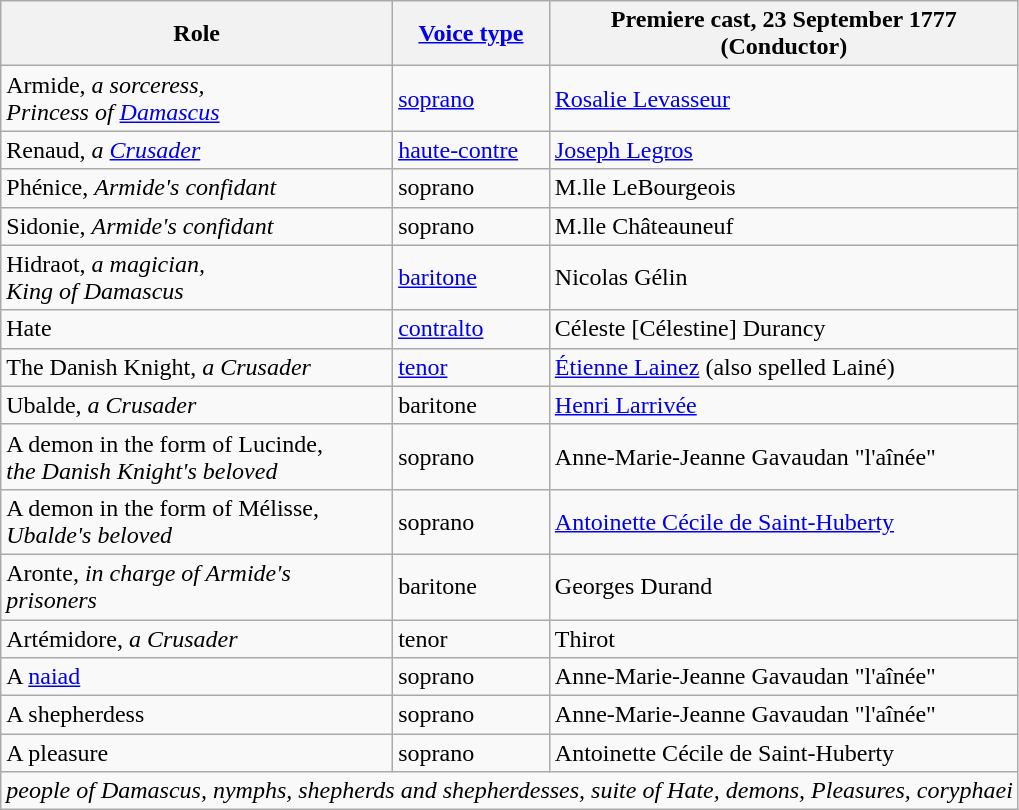<table class="wikitable">
<tr>
<th>Role</th>
<th><a href='#'>Voice type</a></th>
<th>Premiere cast, 23 September 1777 <br>(Conductor)</th>
</tr>
<tr>
<td>Armide, <em>a sorceress, <br> Princess of <a href='#'>Damascus</a></em></td>
<td><a href='#'>soprano</a></td>
<td><a href='#'>Rosalie Levasseur</a></td>
</tr>
<tr>
<td>Renaud, <em>a <a href='#'>Crusader</a></em></td>
<td><a href='#'>haute-contre</a></td>
<td><a href='#'>Joseph Legros</a></td>
</tr>
<tr>
<td>Phénice, <em>Armide's confidant</em></td>
<td>soprano</td>
<td>M.lle LeBourgeois</td>
</tr>
<tr>
<td>Sidonie, <em>Armide's confidant</em></td>
<td>soprano</td>
<td>M.lle Châteauneuf</td>
</tr>
<tr>
<td>Hidraot, <em>a magician, <br>King of Damascus</em></td>
<td><a href='#'>baritone</a></td>
<td>Nicolas Gélin</td>
</tr>
<tr>
<td>Hate</td>
<td><a href='#'>contralto</a></td>
<td>Céleste [Célestine] Durancy </td>
</tr>
<tr>
<td>The Danish Knight, <em>a Crusader</em></td>
<td><a href='#'>tenor</a></td>
<td><a href='#'>Étienne Lainez</a> (also spelled Lainé)</td>
</tr>
<tr>
<td>Ubalde, <em>a Crusader</em></td>
<td>baritone</td>
<td><a href='#'>Henri Larrivée</a></td>
</tr>
<tr>
<td>A demon in the form of Lucinde,<br><em>the Danish Knight's beloved</em></td>
<td>soprano</td>
<td>Anne-Marie-Jeanne Gavaudan "l'aînée"</td>
</tr>
<tr>
<td>A demon in the form of Mélisse,<br><em>Ubalde's beloved</em></td>
<td>soprano</td>
<td><a href='#'>Antoinette Cécile de Saint-Huberty</a></td>
</tr>
<tr>
<td>Aronte, <em>in charge of Armide's <br>prisoners</em></td>
<td>baritone</td>
<td>Georges Durand</td>
</tr>
<tr>
<td>Artémidore, <em>a Crusader</em></td>
<td>tenor</td>
<td>Thirot</td>
</tr>
<tr>
<td>A <a href='#'>naiad</a></td>
<td>soprano</td>
<td>Anne-Marie-Jeanne Gavaudan "l'aînée"</td>
</tr>
<tr>
<td>A shepherdess</td>
<td>soprano</td>
<td>Anne-Marie-Jeanne Gavaudan "l'aînée"</td>
</tr>
<tr>
<td>A pleasure</td>
<td>soprano</td>
<td>Antoinette Cécile de Saint-Huberty</td>
</tr>
<tr>
<td colspan="3"><em>people of Damascus, nymphs, shepherds and shepherdesses, suite of Hate, demons, Pleasures, coryphaei</em></td>
</tr>
</table>
